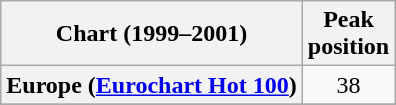<table class="wikitable sortable plainrowheaders" style="text-align:center">
<tr>
<th>Chart (1999–2001)</th>
<th>Peak<br>position</th>
</tr>
<tr>
<th scope="row">Europe (<a href='#'>Eurochart Hot 100</a>)</th>
<td>38</td>
</tr>
<tr>
</tr>
<tr>
</tr>
<tr>
</tr>
<tr>
</tr>
</table>
